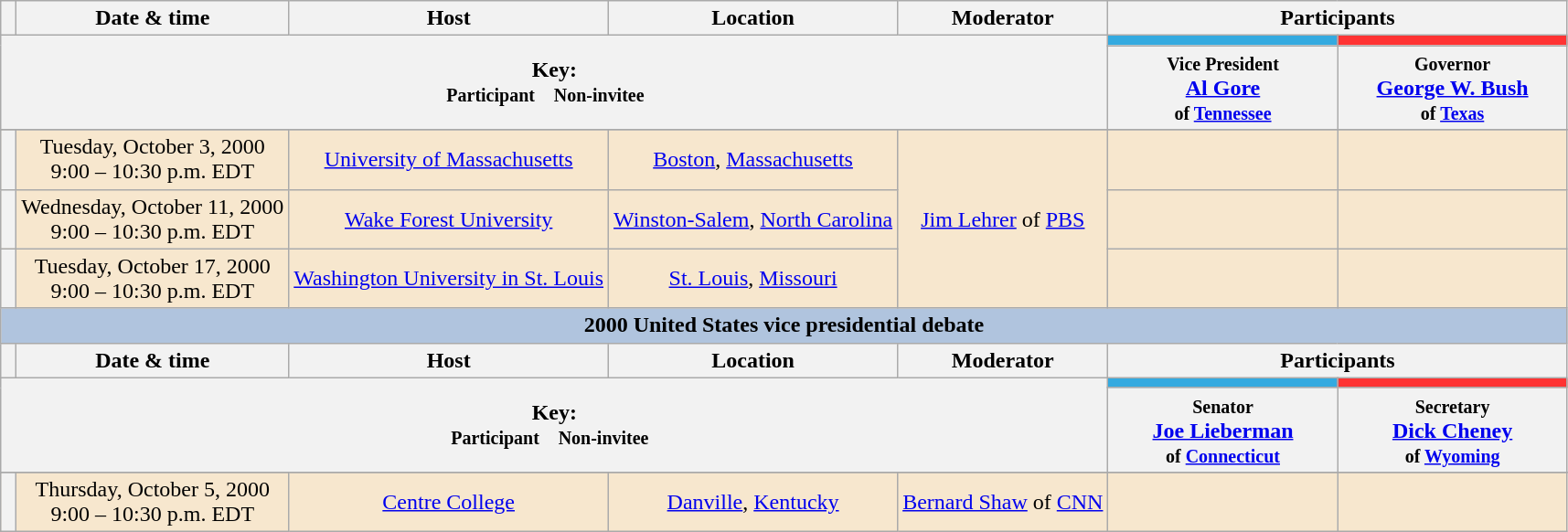<table class="wikitable">
<tr>
<th style="white-space:nowrap;"> </th>
<th>Date & time</th>
<th>Host</th>
<th>Location</th>
<th>Moderator</th>
<th colspan="11" scope="col">Participants</th>
</tr>
<tr>
<th colspan="5" rowspan="2">Key:<br> <small>Participant  </small>   <small>Non-invitee   </small> </th>
<th scope="col" style="width:10em; background: #34AAE0;"><small><a href='#'></a></small></th>
<th scope="col" style="width:10em; background: #FF3333;"><small><a href='#'></a></small></th>
</tr>
<tr>
<th><small>Vice President</small><br><a href='#'>Al Gore</a><br><small>of <a href='#'>Tennessee</a></small></th>
<th><small>Governor</small><br><a href='#'>George W. Bush</a><br><small>of <a href='#'>Texas</a></small></th>
</tr>
<tr>
</tr>
<tr bgcolor="#F7E7CE">
<th></th>
<td style="white-space:nowrap; text-align: center;">Tuesday, October 3, 2000<br>9:00 – 10:30 p.m. EDT</td>
<td style="white-space:nowrap; text-align: center;"><a href='#'>University of Massachusetts</a></td>
<td style="white-space:nowrap; text-align: center;"><a href='#'>Boston</a>, <a href='#'>Massachusetts</a></td>
<td rowspan="3" style="white-space:nowrap; text-align: center;"><a href='#'>Jim Lehrer</a> of <a href='#'>PBS</a></td>
<td></td>
<td></td>
</tr>
<tr bgcolor="#F7E7CE">
<th></th>
<td style="text-align: center;">Wednesday, October 11, 2000<br>9:00 – 10:30 p.m. EDT</td>
<td style="text-align: center;"><a href='#'>Wake Forest University</a></td>
<td style="text-align: center;"><a href='#'>Winston-Salem</a>, <a href='#'>North Carolina</a></td>
<td></td>
<td></td>
</tr>
<tr bgcolor="#F7E7CE">
<th></th>
<td style="text-align: center;">Tuesday, October 17, 2000<br>9:00 – 10:30 p.m. EDT</td>
<td style="text-align: center;"><a href='#'>Washington University in St. Louis</a></td>
<td style="text-align: center;"><a href='#'>St. Louis</a>, <a href='#'>Missouri</a></td>
<td></td>
<td></td>
</tr>
<tr>
<th colspan="16" style="background:#B0C4DE">2000 United States vice presidential debate</th>
</tr>
<tr>
<th style="white-space:nowrap;"> </th>
<th>Date & time</th>
<th>Host</th>
<th>Location</th>
<th>Moderator</th>
<th colspan="10" scope="col">Participants</th>
</tr>
<tr>
<th colspan="5" rowspan="2">Key:<br> <small>Participant  </small>   <small>Non-invitee   </small></th>
<th scope="col" style="width:10em; background: #34AAE0;"><small><a href='#'></a></small></th>
<th scope="col" style="width:10em; background: #FF3333;"><small><a href='#'></a></small></th>
</tr>
<tr>
<th><small>Senator</small><br><a href='#'>Joe Lieberman</a><br><small>of <a href='#'>Connecticut</a></small></th>
<th><small>Secretary</small> <br><a href='#'>Dick Cheney</a><br><small>of <a href='#'>Wyoming</a></small></th>
</tr>
<tr>
</tr>
<tr bgcolor="#F7E7CE">
<th></th>
<td style="white-space:nowrap; text-align: center;">Thursday, October 5, 2000<br>9:00 – 10:30 p.m. EDT</td>
<td style="white-space:nowrap; text-align: center;"><a href='#'>Centre College</a></td>
<td style="white-space:nowrap; text-align: center;"><a href='#'>Danville</a>, <a href='#'>Kentucky</a></td>
<td style="white-space:nowrap; text-align: center;"><a href='#'>Bernard Shaw</a> of <a href='#'>CNN</a></td>
<td></td>
<td></td>
</tr>
</table>
